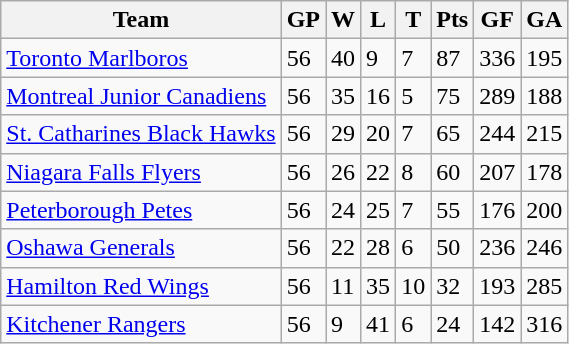<table class="wikitable">
<tr>
<th>Team</th>
<th>GP</th>
<th>W</th>
<th>L</th>
<th>T</th>
<th>Pts</th>
<th>GF</th>
<th>GA</th>
</tr>
<tr>
<td><a href='#'>Toronto Marlboros</a></td>
<td>56</td>
<td>40</td>
<td>9</td>
<td>7</td>
<td>87</td>
<td>336</td>
<td>195</td>
</tr>
<tr>
<td><a href='#'>Montreal Junior Canadiens</a></td>
<td>56</td>
<td>35</td>
<td>16</td>
<td>5</td>
<td>75</td>
<td>289</td>
<td>188</td>
</tr>
<tr>
<td><a href='#'>St. Catharines Black Hawks</a></td>
<td>56</td>
<td>29</td>
<td>20</td>
<td>7</td>
<td>65</td>
<td>244</td>
<td>215</td>
</tr>
<tr>
<td><a href='#'>Niagara Falls Flyers</a></td>
<td>56</td>
<td>26</td>
<td>22</td>
<td>8</td>
<td>60</td>
<td>207</td>
<td>178</td>
</tr>
<tr>
<td><a href='#'>Peterborough Petes</a></td>
<td>56</td>
<td>24</td>
<td>25</td>
<td>7</td>
<td>55</td>
<td>176</td>
<td>200</td>
</tr>
<tr>
<td><a href='#'>Oshawa Generals</a></td>
<td>56</td>
<td>22</td>
<td>28</td>
<td>6</td>
<td>50</td>
<td>236</td>
<td>246</td>
</tr>
<tr>
<td><a href='#'>Hamilton Red Wings</a></td>
<td>56</td>
<td>11</td>
<td>35</td>
<td>10</td>
<td>32</td>
<td>193</td>
<td>285</td>
</tr>
<tr>
<td><a href='#'>Kitchener Rangers</a></td>
<td>56</td>
<td>9</td>
<td>41</td>
<td>6</td>
<td>24</td>
<td>142</td>
<td>316</td>
</tr>
</table>
